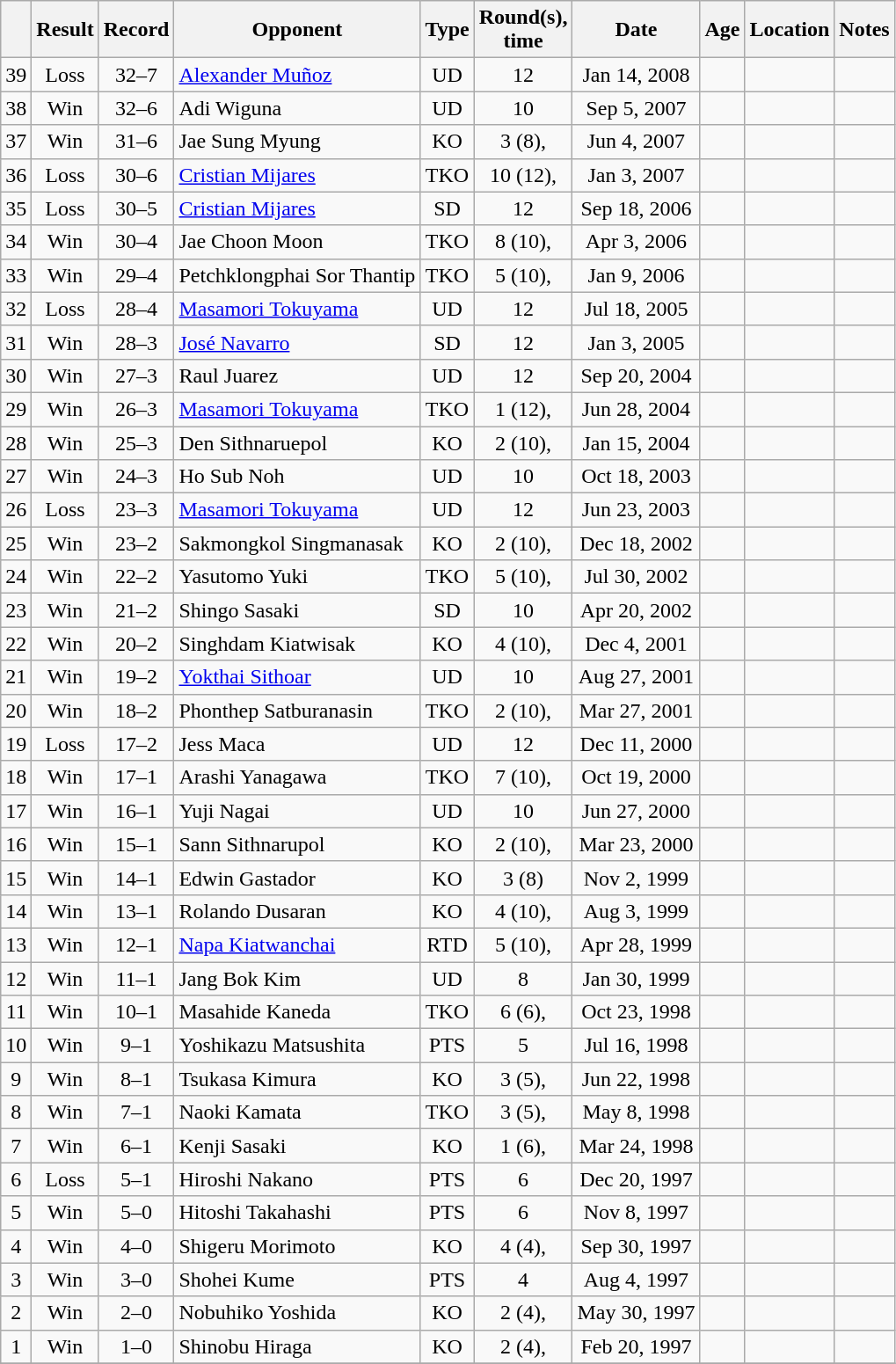<table class="wikitable" style="text-align:center">
<tr>
<th></th>
<th>Result</th>
<th>Record</th>
<th>Opponent</th>
<th>Type</th>
<th>Round(s),<br>time</th>
<th>Date</th>
<th>Age</th>
<th>Location</th>
<th>Notes</th>
</tr>
<tr>
<td>39</td>
<td>Loss</td>
<td>32–7</td>
<td align=left><a href='#'>Alexander Muñoz</a></td>
<td>UD</td>
<td>12</td>
<td>Jan 14, 2008</td>
<td style="text-align:left;"></td>
<td style="text-align:left;"></td>
<td style="text-align:left;"></td>
</tr>
<tr>
<td>38</td>
<td>Win</td>
<td>32–6</td>
<td align=left>Adi Wiguna</td>
<td>UD</td>
<td>10</td>
<td>Sep 5, 2007</td>
<td style="text-align:left;"></td>
<td style="text-align:left;"></td>
<td></td>
</tr>
<tr>
<td>37</td>
<td>Win</td>
<td>31–6</td>
<td align=left>Jae Sung Myung</td>
<td>KO</td>
<td>3 (8), </td>
<td>Jun 4, 2007</td>
<td style="text-align:left;"></td>
<td style="text-align:left;"></td>
<td></td>
</tr>
<tr>
<td>36</td>
<td>Loss</td>
<td>30–6</td>
<td align=left><a href='#'>Cristian Mijares</a></td>
<td>TKO</td>
<td>10 (12), </td>
<td>Jan 3, 2007</td>
<td style="text-align:left;"></td>
<td style="text-align:left;"></td>
<td style="text-align:left;"></td>
</tr>
<tr>
<td>35</td>
<td>Loss</td>
<td>30–5</td>
<td align=left><a href='#'>Cristian Mijares</a></td>
<td>SD</td>
<td>12</td>
<td>Sep 18, 2006</td>
<td style="text-align:left;"></td>
<td style="text-align:left;"></td>
<td style="text-align:left;"></td>
</tr>
<tr>
<td>34</td>
<td>Win</td>
<td>30–4</td>
<td align=left>Jae Choon Moon</td>
<td>TKO</td>
<td>8 (10), </td>
<td>Apr 3, 2006</td>
<td style="text-align:left;"></td>
<td style="text-align:left;"></td>
<td></td>
</tr>
<tr>
<td>33</td>
<td>Win</td>
<td>29–4</td>
<td align=left>Petchklongphai Sor Thantip</td>
<td>TKO</td>
<td>5 (10), </td>
<td>Jan 9, 2006</td>
<td style="text-align:left;"></td>
<td style="text-align:left;"></td>
<td></td>
</tr>
<tr>
<td>32</td>
<td>Loss</td>
<td>28–4</td>
<td align=left><a href='#'>Masamori Tokuyama</a></td>
<td>UD</td>
<td>12</td>
<td>Jul 18, 2005</td>
<td style="text-align:left;"></td>
<td style="text-align:left;"></td>
<td style="text-align:left;"></td>
</tr>
<tr>
<td>31</td>
<td>Win</td>
<td>28–3</td>
<td align=left><a href='#'>José Navarro</a></td>
<td>SD</td>
<td>12</td>
<td>Jan 3, 2005</td>
<td style="text-align:left;"></td>
<td style="text-align:left;"></td>
<td style="text-align:left;"></td>
</tr>
<tr>
<td>30</td>
<td>Win</td>
<td>27–3</td>
<td align=left>Raul Juarez</td>
<td>UD</td>
<td>12</td>
<td>Sep 20, 2004</td>
<td style="text-align:left;"></td>
<td style="text-align:left;"></td>
<td style="text-align:left;"></td>
</tr>
<tr>
<td>29</td>
<td>Win</td>
<td>26–3</td>
<td align=left><a href='#'>Masamori Tokuyama</a></td>
<td>TKO</td>
<td>1 (12), </td>
<td>Jun 28, 2004</td>
<td style="text-align:left;"></td>
<td style="text-align:left;"></td>
<td style="text-align:left;"></td>
</tr>
<tr>
<td>28</td>
<td>Win</td>
<td>25–3</td>
<td align=left>Den Sithnaruepol</td>
<td>KO</td>
<td>2 (10), </td>
<td>Jan 15, 2004</td>
<td style="text-align:left;"></td>
<td style="text-align:left;"></td>
<td></td>
</tr>
<tr>
<td>27</td>
<td>Win</td>
<td>24–3</td>
<td align=left>Ho Sub Noh</td>
<td>UD</td>
<td>10</td>
<td>Oct 18, 2003</td>
<td style="text-align:left;"></td>
<td style="text-align:left;"></td>
<td></td>
</tr>
<tr>
<td>26</td>
<td>Loss</td>
<td>23–3</td>
<td align=left><a href='#'>Masamori Tokuyama</a></td>
<td>UD</td>
<td>12</td>
<td>Jun 23, 2003</td>
<td style="text-align:left;"></td>
<td style="text-align:left;"></td>
<td style="text-align:left;"></td>
</tr>
<tr>
<td>25</td>
<td>Win</td>
<td>23–2</td>
<td align=left>Sakmongkol Singmanasak</td>
<td>KO</td>
<td>2 (10), </td>
<td>Dec 18, 2002</td>
<td style="text-align:left;"></td>
<td style="text-align:left;"></td>
<td></td>
</tr>
<tr>
<td>24</td>
<td>Win</td>
<td>22–2</td>
<td align=left>Yasutomo Yuki</td>
<td>TKO</td>
<td>5 (10), </td>
<td>Jul 30, 2002</td>
<td style="text-align:left;"></td>
<td style="text-align:left;"></td>
<td style="text-align:left;"></td>
</tr>
<tr>
<td>23</td>
<td>Win</td>
<td>21–2</td>
<td align=left>Shingo Sasaki</td>
<td>SD</td>
<td>10</td>
<td>Apr 20, 2002</td>
<td style="text-align:left;"></td>
<td style="text-align:left;"></td>
<td style="text-align:left;"></td>
</tr>
<tr>
<td>22</td>
<td>Win</td>
<td>20–2</td>
<td align=left>Singhdam Kiatwisak</td>
<td>KO</td>
<td>4 (10), </td>
<td>Dec 4, 2001</td>
<td style="text-align:left;"></td>
<td style="text-align:left;"></td>
<td></td>
</tr>
<tr>
<td>21</td>
<td>Win</td>
<td>19–2</td>
<td align=left><a href='#'>Yokthai Sithoar</a></td>
<td>UD</td>
<td>10</td>
<td>Aug 27, 2001</td>
<td style="text-align:left;"></td>
<td style="text-align:left;"></td>
<td></td>
</tr>
<tr>
<td>20</td>
<td>Win</td>
<td>18–2</td>
<td align=left>Phonthep Satburanasin</td>
<td>TKO</td>
<td>2 (10), </td>
<td>Mar 27, 2001</td>
<td style="text-align:left;"></td>
<td style="text-align:left;"></td>
<td></td>
</tr>
<tr>
<td>19</td>
<td>Loss</td>
<td>17–2</td>
<td align=left>Jess Maca</td>
<td>UD</td>
<td>12</td>
<td>Dec 11, 2000</td>
<td style="text-align:left;"></td>
<td style="text-align:left;"></td>
<td style="text-align:left;"></td>
</tr>
<tr>
<td>18</td>
<td>Win</td>
<td>17–1</td>
<td align=left>Arashi Yanagawa</td>
<td>TKO</td>
<td>7 (10), </td>
<td>Oct 19, 2000</td>
<td style="text-align:left;"></td>
<td style="text-align:left;"></td>
<td></td>
</tr>
<tr>
<td>17</td>
<td>Win</td>
<td>16–1</td>
<td align=left>Yuji Nagai</td>
<td>UD</td>
<td>10</td>
<td>Jun 27, 2000</td>
<td style="text-align:left;"></td>
<td style="text-align:left;"></td>
<td></td>
</tr>
<tr>
<td>16</td>
<td>Win</td>
<td>15–1</td>
<td align=left>Sann Sithnarupol</td>
<td>KO</td>
<td>2 (10), </td>
<td>Mar 23, 2000</td>
<td style="text-align:left;"></td>
<td style="text-align:left;"></td>
<td></td>
</tr>
<tr>
<td>15</td>
<td>Win</td>
<td>14–1</td>
<td align=left>Edwin Gastador</td>
<td>KO</td>
<td>3 (8)</td>
<td>Nov 2, 1999</td>
<td style="text-align:left;"></td>
<td style="text-align:left;"></td>
<td></td>
</tr>
<tr>
<td>14</td>
<td>Win</td>
<td>13–1</td>
<td align=left>Rolando Dusaran</td>
<td>KO</td>
<td>4 (10), </td>
<td>Aug 3, 1999</td>
<td style="text-align:left;"></td>
<td style="text-align:left;"></td>
<td></td>
</tr>
<tr>
<td>13</td>
<td>Win</td>
<td>12–1</td>
<td align=left><a href='#'>Napa Kiatwanchai</a></td>
<td>RTD</td>
<td>5 (10), </td>
<td>Apr 28, 1999</td>
<td style="text-align:left;"></td>
<td style="text-align:left;"></td>
<td></td>
</tr>
<tr>
<td>12</td>
<td>Win</td>
<td>11–1</td>
<td align=left>Jang Bok Kim</td>
<td>UD</td>
<td>8</td>
<td>Jan 30, 1999</td>
<td style="text-align:left;"></td>
<td style="text-align:left;"></td>
<td></td>
</tr>
<tr>
<td>11</td>
<td>Win</td>
<td>10–1</td>
<td align=left>Masahide Kaneda</td>
<td>TKO</td>
<td>6 (6), </td>
<td>Oct 23, 1998</td>
<td style="text-align:left;"></td>
<td style="text-align:left;"></td>
<td></td>
</tr>
<tr>
<td>10</td>
<td>Win</td>
<td>9–1</td>
<td align=left>Yoshikazu Matsushita</td>
<td>PTS</td>
<td>5</td>
<td>Jul 16, 1998</td>
<td style="text-align:left;"></td>
<td style="text-align:left;"></td>
<td></td>
</tr>
<tr>
<td>9</td>
<td>Win</td>
<td>8–1</td>
<td align=left>Tsukasa Kimura</td>
<td>KO</td>
<td>3 (5), </td>
<td>Jun 22, 1998</td>
<td style="text-align:left;"></td>
<td style="text-align:left;"></td>
<td></td>
</tr>
<tr>
<td>8</td>
<td>Win</td>
<td>7–1</td>
<td align=left>Naoki Kamata</td>
<td>TKO</td>
<td>3 (5), </td>
<td>May 8, 1998</td>
<td style="text-align:left;"></td>
<td style="text-align:left;"></td>
<td></td>
</tr>
<tr>
<td>7</td>
<td>Win</td>
<td>6–1</td>
<td align=left>Kenji Sasaki</td>
<td>KO</td>
<td>1 (6), </td>
<td>Mar 24, 1998</td>
<td style="text-align:left;"></td>
<td style="text-align:left;"></td>
<td></td>
</tr>
<tr>
<td>6</td>
<td>Loss</td>
<td>5–1</td>
<td align=left>Hiroshi Nakano</td>
<td>PTS</td>
<td>6</td>
<td>Dec 20, 1997</td>
<td style="text-align:left;"></td>
<td style="text-align:left;"></td>
<td></td>
</tr>
<tr>
<td>5</td>
<td>Win</td>
<td>5–0</td>
<td align=left>Hitoshi Takahashi</td>
<td>PTS</td>
<td>6</td>
<td>Nov 8, 1997</td>
<td style="text-align:left;"></td>
<td style="text-align:left;"></td>
<td></td>
</tr>
<tr>
<td>4</td>
<td>Win</td>
<td>4–0</td>
<td align=left>Shigeru Morimoto</td>
<td>KO</td>
<td>4 (4), </td>
<td>Sep 30, 1997</td>
<td style="text-align:left;"></td>
<td style="text-align:left;"></td>
<td></td>
</tr>
<tr>
<td>3</td>
<td>Win</td>
<td>3–0</td>
<td align=left>Shohei Kume</td>
<td>PTS</td>
<td>4</td>
<td>Aug 4, 1997</td>
<td style="text-align:left;"></td>
<td style="text-align:left;"></td>
<td></td>
</tr>
<tr>
<td>2</td>
<td>Win</td>
<td>2–0</td>
<td align=left>Nobuhiko Yoshida</td>
<td>KO</td>
<td>2 (4), </td>
<td>May 30, 1997</td>
<td style="text-align:left;"></td>
<td style="text-align:left;"></td>
<td></td>
</tr>
<tr>
<td>1</td>
<td>Win</td>
<td>1–0</td>
<td align=left>Shinobu Hiraga</td>
<td>KO</td>
<td>2 (4), </td>
<td>Feb 20, 1997</td>
<td style="text-align:left;"></td>
<td style="text-align:left;"></td>
<td></td>
</tr>
<tr>
</tr>
</table>
